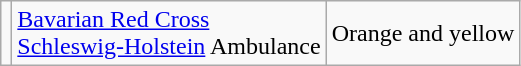<table class="wikitable">
<tr>
<td></td>
<td><a href='#'>Bavarian Red Cross</a><br><a href='#'>Schleswig-Holstein</a> Ambulance</td>
<td>Orange and yellow</td>
</tr>
</table>
